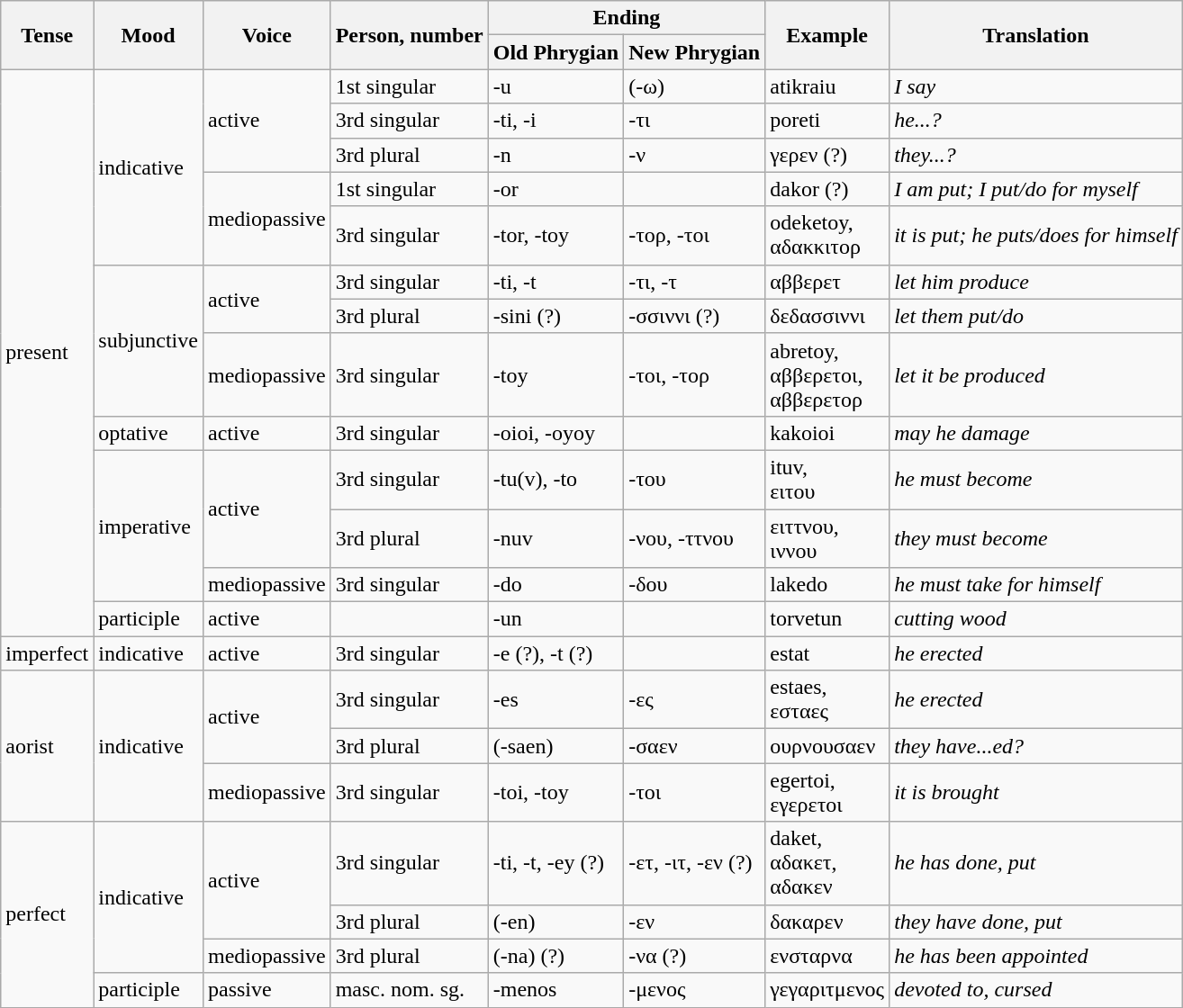<table class="wikitable">
<tr>
<th rowspan="2">Tense</th>
<th rowspan="2">Mood</th>
<th rowspan="2">Voice</th>
<th rowspan="2">Person, number</th>
<th colspan="2">Ending</th>
<th rowspan="2">Example</th>
<th rowspan="2">Translation</th>
</tr>
<tr>
<th>Old Phrygian</th>
<th>New Phrygian</th>
</tr>
<tr>
<td rowspan="13">present</td>
<td rowspan="5">indicative</td>
<td rowspan="3">active</td>
<td>1st singular</td>
<td>-u</td>
<td>(-ω)</td>
<td>atikraiu</td>
<td><em>I say</em></td>
</tr>
<tr>
<td>3rd singular</td>
<td>-ti, -i</td>
<td>-τι</td>
<td>poreti</td>
<td><em>he...?</em></td>
</tr>
<tr>
<td>3rd plural</td>
<td>-n</td>
<td>-ν</td>
<td>γερεν (?)</td>
<td><em>they...?</em></td>
</tr>
<tr>
<td rowspan="2">mediopassive</td>
<td>1st singular</td>
<td>-or</td>
<td></td>
<td>dakor (?)</td>
<td><em>I am put; I put/do for myself</em></td>
</tr>
<tr>
<td>3rd singular</td>
<td>-tor, -toy</td>
<td>-τορ, -τοι</td>
<td>odeketoy, <br>αδακκιτορ</td>
<td><em>it is put; he puts/does for himself</em></td>
</tr>
<tr>
<td rowspan="3">subjunctive</td>
<td rowspan="2">active</td>
<td>3rd singular</td>
<td>-ti, -t</td>
<td>-τι, -τ</td>
<td>αββερετ</td>
<td><em>let him produce</em></td>
</tr>
<tr>
<td>3rd plural</td>
<td>-sini (?)</td>
<td>-σσιννι (?)</td>
<td>δεδασσιννι</td>
<td><em>let them put/do</em></td>
</tr>
<tr>
<td>mediopassive</td>
<td>3rd singular</td>
<td>-toy</td>
<td>-τοι, -τορ</td>
<td>abretoy, <br>αββερετοι, <br>αββερετορ</td>
<td><em>let it be produced</em></td>
</tr>
<tr>
<td>optative</td>
<td>active</td>
<td>3rd singular</td>
<td>-oioi, -oyoy</td>
<td></td>
<td>kakoioi</td>
<td><em>may he damage</em></td>
</tr>
<tr>
<td rowspan="3">imperative</td>
<td rowspan="2">active</td>
<td>3rd singular</td>
<td>-tu(v), -to</td>
<td>-του</td>
<td>ituv, <br>ειτου</td>
<td><em>he must become</em></td>
</tr>
<tr>
<td>3rd plural</td>
<td>-nuv</td>
<td>-νου, -ττνου</td>
<td>ειττνου, <br>ιννου</td>
<td><em>they must become</em></td>
</tr>
<tr>
<td>mediopassive</td>
<td>3rd singular</td>
<td>-do</td>
<td>-δου</td>
<td>lakedo</td>
<td><em>he must take for himself</em></td>
</tr>
<tr>
<td>participle</td>
<td>active</td>
<td></td>
<td>-un</td>
<td></td>
<td>torvetun</td>
<td><em>cutting wood</em></td>
</tr>
<tr>
<td>imperfect</td>
<td>indicative</td>
<td>active</td>
<td>3rd singular</td>
<td>-e (?), -t (?)</td>
<td></td>
<td>estat</td>
<td><em>he erected</em></td>
</tr>
<tr>
<td rowspan="3">aorist</td>
<td rowspan="3">indicative</td>
<td rowspan="2">active</td>
<td>3rd singular</td>
<td>-es</td>
<td>-ες</td>
<td>estaes, <br>εσταες</td>
<td><em>he erected</em></td>
</tr>
<tr>
<td>3rd plural</td>
<td>(-saen)</td>
<td>-σαεν</td>
<td>ουρνουσαεν</td>
<td><em>they have...ed?</em></td>
</tr>
<tr>
<td>mediopassive</td>
<td>3rd singular</td>
<td>-toi, -toy</td>
<td>-τοι</td>
<td>egertoi, <br>εγερετοι</td>
<td><em>it is brought</em></td>
</tr>
<tr>
<td rowspan="4">perfect</td>
<td rowspan="3">indicative</td>
<td rowspan="2">active</td>
<td>3rd singular</td>
<td>-ti, -t, -ey (?)</td>
<td>-ετ, -ιτ, -εν (?)</td>
<td>daket, <br>αδακετ, <br>αδακεν</td>
<td><em>he has done, put</em></td>
</tr>
<tr>
<td>3rd plural</td>
<td>(-en)</td>
<td>-εν</td>
<td>δακαρεν</td>
<td><em>they have done, put</em></td>
</tr>
<tr>
<td>mediopassive</td>
<td>3rd plural</td>
<td>(-na) (?)</td>
<td>-να (?)</td>
<td>ενσταρνα</td>
<td><em>he has been appointed</em></td>
</tr>
<tr>
<td>participle</td>
<td>passive</td>
<td>masc. nom. sg.</td>
<td>-menos</td>
<td>-μενος</td>
<td>γεγαριτμενος</td>
<td><em>devoted to, cursed</em></td>
</tr>
</table>
